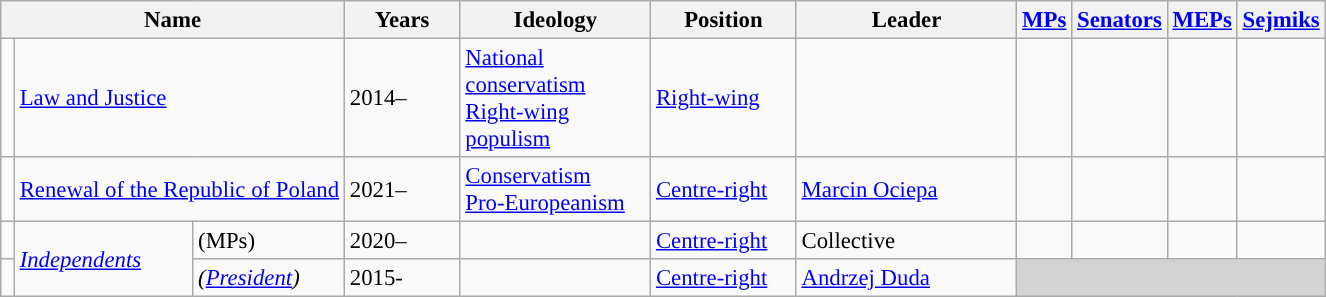<table class="wikitable" style="font-size:95%">
<tr>
<th colspan="3" style="width:200px">Name</th>
<th style="width:70px">Years</th>
<th style="width:120px">Ideology</th>
<th style="width:90px">Position</th>
<th style="width:140px">Leader</th>
<th><a href='#'>MPs</a></th>
<th><a href='#'>Senators</a></th>
<th><a href='#'>MEPs</a></th>
<th><a href='#'>Sejmiks</a></th>
</tr>
<tr>
<td style="width:2px;background:"></td>
<td colspan = 2><a href='#'>Law and Justice</a></td>
<td>2014–</td>
<td><a href='#'>National conservatism</a><br><a href='#'>Right-wing populism</a></td>
<td><a href='#'>Right-wing</a></td>
<td></td>
<td></td>
<td></td>
<td></td>
<td></td>
</tr>
<tr>
<td style="width:2px;background:"></td>
<td colspan="2"><a href='#'>Renewal of the Republic of Poland</a></td>
<td>2021–</td>
<td><a href='#'>Conservatism</a><br><a href='#'>Pro-Europeanism</a></td>
<td><a href='#'>Centre-right</a></td>
<td><a href='#'>Marcin Ociepa</a></td>
<td></td>
<td></td>
<td></td>
<td></td>
</tr>
<tr>
<td style="width:2px;background:"></td>
<td rowspan="2"><em><a href='#'>Independents</a></em></td>
<td>(MPs)</td>
<td>2020–</td>
<td></td>
<td><a href='#'>Centre-right</a></td>
<td>Collective</td>
<td></td>
<td></td>
<td></td>
<td></td>
</tr>
<tr>
<td style="width:2px;background:"></td>
<td><em>(<a href='#'>President</a>)</em></td>
<td>2015-</td>
<td></td>
<td><a href='#'>Centre-right</a></td>
<td><a href='#'>Andrzej Duda</a></td>
<td colspan="4" style="background:lightgrey;"></td>
</tr>
</table>
